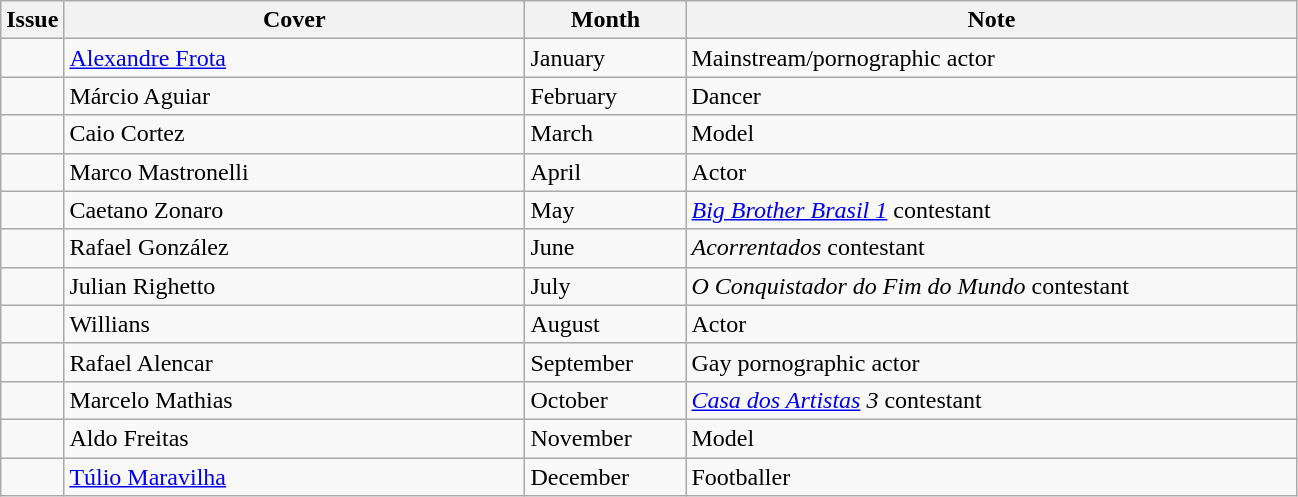<table class=wikitable>
<tr>
<th width="10">Issue</th>
<th width="300">Cover</th>
<th width="100">Month</th>
<th width="400">Note</th>
</tr>
<tr>
<td></td>
<td><a href='#'>Alexandre Frota</a></td>
<td>January</td>
<td>Mainstream/pornographic actor</td>
</tr>
<tr>
<td></td>
<td>Márcio Aguiar</td>
<td>February</td>
<td>Dancer</td>
</tr>
<tr>
<td></td>
<td>Caio Cortez</td>
<td>March</td>
<td>Model</td>
</tr>
<tr>
<td></td>
<td>Marco Mastronelli</td>
<td>April</td>
<td>Actor</td>
</tr>
<tr>
<td></td>
<td>Caetano Zonaro</td>
<td>May</td>
<td><em><a href='#'>Big Brother Brasil 1</a></em> contestant</td>
</tr>
<tr>
<td></td>
<td>Rafael González</td>
<td>June</td>
<td><em>Acorrentados</em> contestant</td>
</tr>
<tr>
<td></td>
<td>Julian Righetto</td>
<td>July</td>
<td><em>O Conquistador do Fim do Mundo</em> contestant</td>
</tr>
<tr>
<td></td>
<td>Willians</td>
<td>August</td>
<td>Actor</td>
</tr>
<tr>
<td></td>
<td>Rafael Alencar</td>
<td>September</td>
<td>Gay pornographic actor</td>
</tr>
<tr>
<td></td>
<td>Marcelo Mathias</td>
<td>October</td>
<td><em><a href='#'>Casa dos Artistas</a> 3</em> contestant</td>
</tr>
<tr>
<td></td>
<td>Aldo Freitas</td>
<td>November</td>
<td>Model</td>
</tr>
<tr>
<td></td>
<td><a href='#'>Túlio Maravilha</a></td>
<td>December</td>
<td>Footballer</td>
</tr>
</table>
